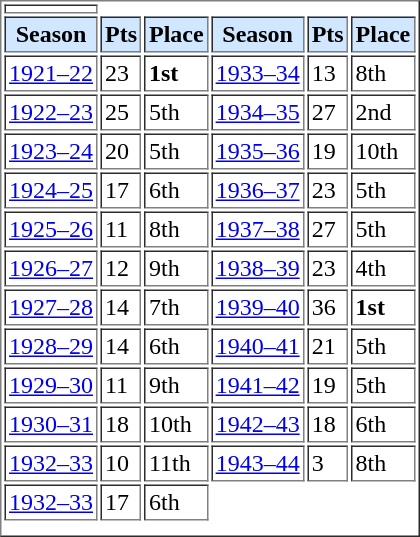<table -table style="text-align: reight;" border="1" cellpadding="2" cellspacing="2">
<tr>
<td valign="top"></td>
</tr>
<tr bgcolor=#D0E7FF>
<th><strong>Season</strong></th>
<th><strong>Pts</strong></th>
<th><strong>Place</strong></th>
<th><strong>Season</strong></th>
<th><strong>Pts</strong></th>
<th><strong>Place</strong></th>
</tr>
<tr>
<td><a href='#'>1921–22</a></td>
<td>23</td>
<td><strong>1st</strong></td>
<td><a href='#'>1933–34</a></td>
<td>13</td>
<td>8th</td>
</tr>
<tr>
<td><a href='#'>1922–23</a></td>
<td>25</td>
<td>5th</td>
<td><a href='#'>1934–35</a></td>
<td>27</td>
<td>2nd</td>
</tr>
<tr>
<td><a href='#'>1923–24</a></td>
<td>20</td>
<td>5th</td>
<td><a href='#'>1935–36</a></td>
<td>19</td>
<td>10th</td>
</tr>
<tr>
<td><a href='#'>1924–25</a></td>
<td>17</td>
<td>6th</td>
<td><a href='#'>1936–37</a></td>
<td>23</td>
<td>5th</td>
</tr>
<tr>
<td><a href='#'>1925–26</a></td>
<td>11</td>
<td>8th</td>
<td><a href='#'>1937–38</a></td>
<td>27</td>
<td>5th</td>
</tr>
<tr>
<td><a href='#'>1926–27</a></td>
<td>12</td>
<td>9th</td>
<td><a href='#'>1938–39</a></td>
<td>23</td>
<td>4th</td>
</tr>
<tr>
<td><a href='#'>1927–28</a></td>
<td>14</td>
<td>7th</td>
<td><a href='#'>1939–40</a></td>
<td>36</td>
<td><strong>1st</strong></td>
</tr>
<tr>
<td><a href='#'>1928–29</a></td>
<td>14</td>
<td>6th</td>
<td><a href='#'>1940–41</a></td>
<td>21</td>
<td>5th</td>
</tr>
<tr>
<td><a href='#'>1929–30</a></td>
<td>11</td>
<td>9th</td>
<td><a href='#'>1941–42</a></td>
<td>19</td>
<td>5th</td>
</tr>
<tr>
<td><a href='#'>1930–31</a></td>
<td>18</td>
<td>10th</td>
<td><a href='#'>1942–43</a></td>
<td>18</td>
<td>6th</td>
</tr>
<tr>
<td><a href='#'>1932–33</a></td>
<td>10</td>
<td>11th</td>
<td><a href='#'>1943–44</a></td>
<td>3</td>
<td>8th</td>
</tr>
<tr>
<td><a href='#'>1932–33</a></td>
<td>17</td>
<td>6th</td>
</tr>
<tr>
</tr>
<tr>
</tr>
<tr>
</tr>
<tr>
</tr>
</table>
